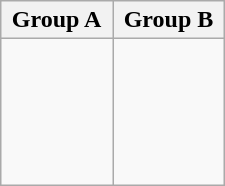<table class="wikitable">
<tr>
<th width=45%>Group A</th>
<th width=45%>Group B</th>
</tr>
<tr>
<td><br><br>
<br>
<br>
<br></td>
<td><br><br>
<br>
<br>
<br></td>
</tr>
</table>
